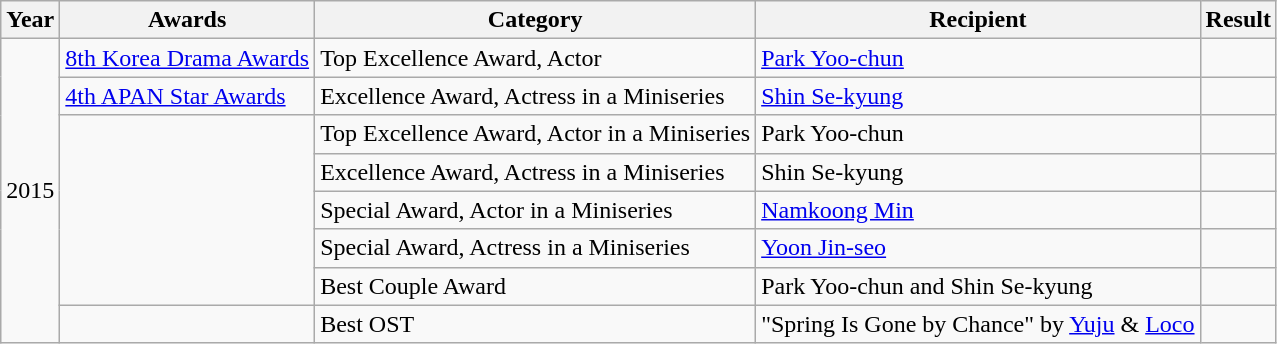<table class="wikitable">
<tr>
<th>Year</th>
<th>Awards</th>
<th>Category</th>
<th>Recipient</th>
<th>Result</th>
</tr>
<tr>
<td rowspan="8">2015</td>
<td><a href='#'>8th Korea Drama Awards</a></td>
<td>Top Excellence Award, Actor</td>
<td><a href='#'>Park Yoo-chun</a></td>
<td></td>
</tr>
<tr>
<td><a href='#'>4th APAN Star Awards</a></td>
<td>Excellence Award, Actress in a Miniseries</td>
<td><a href='#'>Shin Se-kyung</a></td>
<td></td>
</tr>
<tr>
<td rowspan="5"></td>
<td>Top Excellence Award, Actor in a Miniseries</td>
<td>Park Yoo-chun</td>
<td></td>
</tr>
<tr>
<td>Excellence Award, Actress in a Miniseries</td>
<td>Shin Se-kyung</td>
<td></td>
</tr>
<tr>
<td>Special Award, Actor in a Miniseries</td>
<td><a href='#'>Namkoong Min</a></td>
<td></td>
</tr>
<tr>
<td>Special Award, Actress in a Miniseries</td>
<td><a href='#'>Yoon Jin-seo</a></td>
<td></td>
</tr>
<tr>
<td>Best Couple Award</td>
<td>Park Yoo-chun and Shin Se-kyung</td>
<td></td>
</tr>
<tr>
<td></td>
<td>Best OST</td>
<td>"Spring Is Gone by Chance" by <a href='#'>Yuju</a> & <a href='#'>Loco</a></td>
<td></td>
</tr>
</table>
